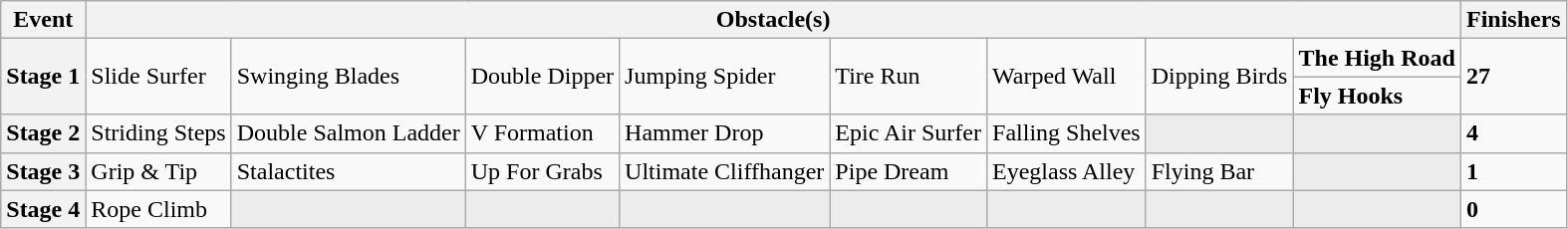<table class="wikitable">
<tr>
<th>Event</th>
<th colspan="8">Obstacle(s)</th>
<th>Finishers</th>
</tr>
<tr>
<th rowspan="2">Stage 1</th>
<td rowspan="2">Slide Surfer</td>
<td rowspan="2">Swinging Blades</td>
<td rowspan="2">Double Dipper</td>
<td rowspan="2">Jumping Spider</td>
<td rowspan="2">Tire Run</td>
<td rowspan="2">Warped Wall</td>
<td rowspan="2">Dipping Birds</td>
<td><strong>The High Road</strong></td>
<td rowspan="2"><strong>27</strong></td>
</tr>
<tr>
<td><strong>Fly Hooks</strong></td>
</tr>
<tr>
<th>Stage 2</th>
<td>Striding Steps</td>
<td>Double Salmon Ladder</td>
<td>V Formation</td>
<td>Hammer Drop</td>
<td>Epic Air Surfer</td>
<td>Falling Shelves</td>
<td colspan="1" style="background:#ECECEC;"></td>
<td colspan="1" style="background:#ECECEC;"></td>
<td><strong>4</strong></td>
</tr>
<tr>
<th>Stage 3</th>
<td>Grip & Tip</td>
<td>Stalactites</td>
<td>Up For Grabs</td>
<td>Ultimate Cliffhanger</td>
<td>Pipe Dream</td>
<td>Eyeglass Alley</td>
<td>Flying Bar</td>
<td colspan="1" style="background:#ECECEC;"></td>
<td><strong>1</strong></td>
</tr>
<tr>
<th>Stage 4</th>
<td>Rope Climb</td>
<td colspan="1" style="background:#ECECEC;"></td>
<td colspan="1" style="background:#ECECEC;"></td>
<td colspan="1" style="background:#ECECEC;"></td>
<td colspan="1" style="background:#ECECEC;"></td>
<td colspan="1" style="background:#ECECEC;"></td>
<td colspan="1" style="background:#ECECEC;"></td>
<td colspan="1" style="background:#ECECEC;"></td>
<td><strong>0</strong></td>
</tr>
</table>
